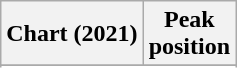<table class="wikitable sortable plainrowheaders" style="text-align:center">
<tr>
<th scope="col">Chart (2021)</th>
<th scope="col">Peak<br>position</th>
</tr>
<tr>
</tr>
<tr>
</tr>
</table>
